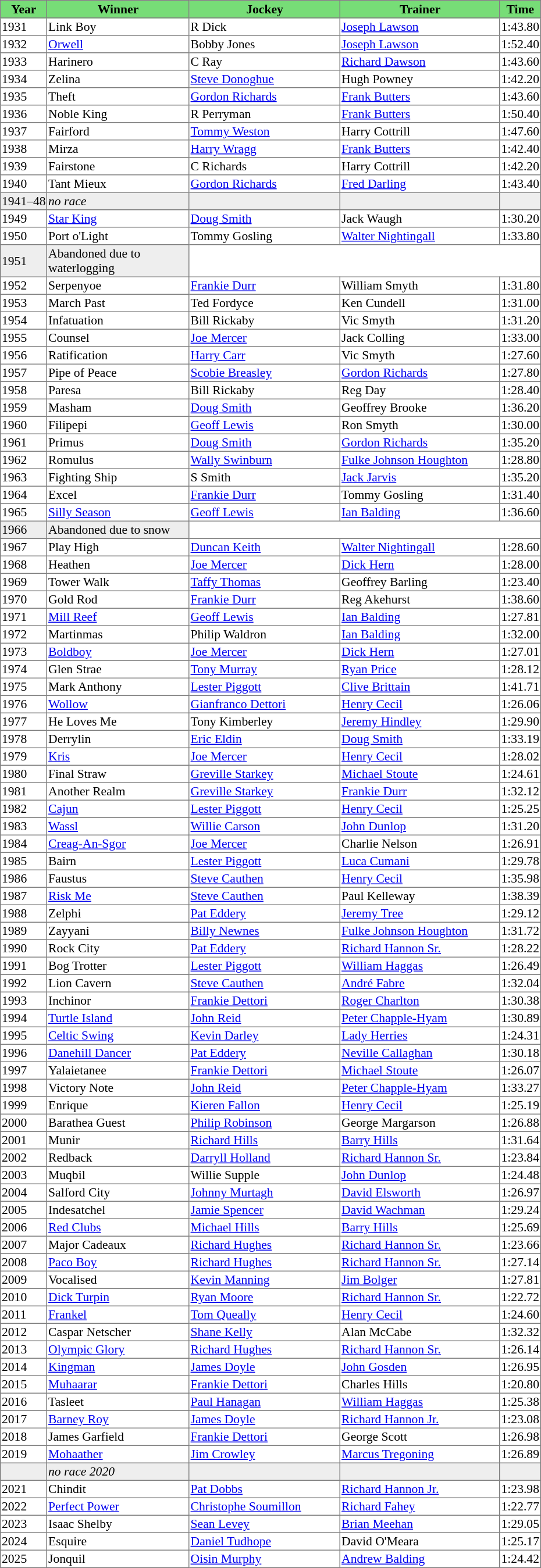<table class = "sortable" | border="1" style="border-collapse: collapse; font-size:90%">
<tr bgcolor="#77dd77" align="center">
<th>Year</th>
<th style="width:160px;">Winner</th>
<th style="width:170px;">Jockey</th>
<th style="width:180px;">Trainer</th>
<th>Time</th>
</tr>
<tr>
<td>1931</td>
<td>Link Boy</td>
<td>R Dick</td>
<td><a href='#'>Joseph Lawson</a></td>
<td>1:43.80</td>
</tr>
<tr>
<td>1932</td>
<td><a href='#'>Orwell</a></td>
<td>Bobby Jones</td>
<td><a href='#'>Joseph Lawson</a></td>
<td>1:52.40</td>
</tr>
<tr>
<td>1933</td>
<td>Harinero</td>
<td>C Ray</td>
<td><a href='#'>Richard Dawson</a></td>
<td>1:43.60</td>
</tr>
<tr>
<td>1934</td>
<td>Zelina</td>
<td><a href='#'>Steve Donoghue</a></td>
<td>Hugh Powney</td>
<td>1:42.20</td>
</tr>
<tr>
<td>1935</td>
<td>Theft</td>
<td><a href='#'>Gordon Richards</a></td>
<td><a href='#'>Frank Butters</a></td>
<td>1:43.60</td>
</tr>
<tr>
<td>1936</td>
<td>Noble King</td>
<td>R Perryman</td>
<td><a href='#'>Frank Butters</a></td>
<td>1:50.40</td>
</tr>
<tr>
<td>1937</td>
<td>Fairford</td>
<td><a href='#'>Tommy Weston</a></td>
<td>Harry Cottrill</td>
<td>1:47.60</td>
</tr>
<tr>
<td>1938</td>
<td>Mirza</td>
<td><a href='#'>Harry Wragg</a></td>
<td><a href='#'>Frank Butters</a></td>
<td>1:42.40</td>
</tr>
<tr>
<td>1939</td>
<td>Fairstone</td>
<td>C Richards</td>
<td>Harry Cottrill</td>
<td>1:42.20</td>
</tr>
<tr>
<td>1940</td>
<td>Tant Mieux</td>
<td><a href='#'>Gordon Richards</a></td>
<td><a href='#'>Fred Darling</a></td>
<td>1:43.40</td>
</tr>
<tr bgcolor="#eeeeee">
<td>1941–48</td>
<td><em>no race</em></td>
<td></td>
<td></td>
<td></td>
</tr>
<tr>
<td>1949</td>
<td><a href='#'>Star King</a></td>
<td><a href='#'>Doug Smith</a></td>
<td>Jack Waugh</td>
<td>1:30.20</td>
</tr>
<tr>
<td>1950</td>
<td>Port o'Light</td>
<td>Tommy Gosling</td>
<td><a href='#'>Walter Nightingall</a></td>
<td>1:33.80</td>
</tr>
<tr bgcolor="#eeeeee">
<td>1951<td>Abandoned due to waterlogging</td></td>
</tr>
<tr>
<td>1952</td>
<td>Serpenyoe</td>
<td><a href='#'>Frankie Durr</a></td>
<td>William Smyth</td>
<td>1:31.80</td>
</tr>
<tr>
<td>1953</td>
<td>March Past</td>
<td>Ted Fordyce</td>
<td>Ken Cundell</td>
<td>1:31.00</td>
</tr>
<tr>
<td>1954</td>
<td>Infatuation</td>
<td>Bill Rickaby</td>
<td>Vic Smyth</td>
<td>1:31.20</td>
</tr>
<tr>
<td>1955</td>
<td>Counsel</td>
<td><a href='#'>Joe Mercer</a></td>
<td>Jack Colling</td>
<td>1:33.00</td>
</tr>
<tr>
<td>1956</td>
<td>Ratification</td>
<td><a href='#'>Harry Carr</a></td>
<td>Vic Smyth</td>
<td>1:27.60</td>
</tr>
<tr>
<td>1957</td>
<td>Pipe of Peace</td>
<td><a href='#'>Scobie Breasley</a></td>
<td><a href='#'>Gordon Richards</a></td>
<td>1:27.80</td>
</tr>
<tr>
<td>1958</td>
<td>Paresa</td>
<td>Bill Rickaby</td>
<td>Reg Day</td>
<td>1:28.40</td>
</tr>
<tr>
<td>1959</td>
<td>Masham</td>
<td><a href='#'>Doug Smith</a></td>
<td>Geoffrey Brooke</td>
<td>1:36.20</td>
</tr>
<tr>
<td>1960</td>
<td>Filipepi</td>
<td><a href='#'>Geoff Lewis</a></td>
<td>Ron Smyth</td>
<td>1:30.00</td>
</tr>
<tr>
<td>1961</td>
<td>Primus</td>
<td><a href='#'>Doug Smith</a></td>
<td><a href='#'>Gordon Richards</a></td>
<td>1:35.20</td>
</tr>
<tr>
<td>1962</td>
<td>Romulus</td>
<td><a href='#'>Wally Swinburn</a></td>
<td><a href='#'>Fulke Johnson Houghton</a></td>
<td>1:28.80</td>
</tr>
<tr>
<td>1963</td>
<td>Fighting Ship</td>
<td>S Smith</td>
<td><a href='#'>Jack Jarvis</a></td>
<td>1:35.20</td>
</tr>
<tr>
<td>1964</td>
<td>Excel</td>
<td><a href='#'>Frankie Durr</a></td>
<td>Tommy Gosling</td>
<td>1:31.40</td>
</tr>
<tr>
<td>1965</td>
<td><a href='#'>Silly Season</a></td>
<td><a href='#'>Geoff Lewis</a></td>
<td><a href='#'>Ian Balding</a></td>
<td>1:36.60</td>
</tr>
<tr bgcolor="#eeeeee">
<td>1966<td>Abandoned due to snow</td></td>
</tr>
<tr>
<td>1967</td>
<td>Play High</td>
<td><a href='#'>Duncan Keith</a></td>
<td><a href='#'>Walter Nightingall</a></td>
<td>1:28.60</td>
</tr>
<tr>
<td>1968</td>
<td>Heathen</td>
<td><a href='#'>Joe Mercer</a></td>
<td><a href='#'>Dick Hern</a></td>
<td>1:28.00</td>
</tr>
<tr>
<td>1969</td>
<td>Tower Walk</td>
<td><a href='#'>Taffy Thomas</a></td>
<td>Geoffrey Barling</td>
<td>1:23.40</td>
</tr>
<tr>
<td>1970</td>
<td>Gold Rod</td>
<td><a href='#'>Frankie Durr</a></td>
<td>Reg Akehurst</td>
<td>1:38.60</td>
</tr>
<tr>
<td>1971</td>
<td><a href='#'>Mill Reef</a></td>
<td><a href='#'>Geoff Lewis</a></td>
<td><a href='#'>Ian Balding</a></td>
<td>1:27.81</td>
</tr>
<tr>
<td>1972</td>
<td>Martinmas</td>
<td>Philip Waldron</td>
<td><a href='#'>Ian Balding</a></td>
<td>1:32.00</td>
</tr>
<tr>
<td>1973</td>
<td><a href='#'>Boldboy</a></td>
<td><a href='#'>Joe Mercer</a></td>
<td><a href='#'>Dick Hern</a></td>
<td>1:27.01</td>
</tr>
<tr>
<td>1974</td>
<td>Glen Strae</td>
<td><a href='#'>Tony Murray</a></td>
<td><a href='#'>Ryan Price</a></td>
<td>1:28.12</td>
</tr>
<tr>
<td>1975</td>
<td>Mark Anthony</td>
<td><a href='#'>Lester Piggott</a></td>
<td><a href='#'>Clive Brittain</a></td>
<td>1:41.71</td>
</tr>
<tr>
<td>1976</td>
<td><a href='#'>Wollow</a></td>
<td><a href='#'>Gianfranco Dettori</a></td>
<td><a href='#'>Henry Cecil</a></td>
<td>1:26.06</td>
</tr>
<tr>
<td>1977</td>
<td>He Loves Me</td>
<td>Tony Kimberley</td>
<td><a href='#'>Jeremy Hindley</a></td>
<td>1:29.90</td>
</tr>
<tr>
<td>1978</td>
<td>Derrylin</td>
<td><a href='#'>Eric Eldin</a></td>
<td><a href='#'>Doug Smith</a></td>
<td>1:33.19</td>
</tr>
<tr>
<td>1979</td>
<td><a href='#'>Kris</a></td>
<td><a href='#'>Joe Mercer</a></td>
<td><a href='#'>Henry Cecil</a></td>
<td>1:28.02</td>
</tr>
<tr>
<td>1980</td>
<td>Final Straw</td>
<td><a href='#'>Greville Starkey</a></td>
<td><a href='#'>Michael Stoute</a></td>
<td>1:24.61</td>
</tr>
<tr>
<td>1981</td>
<td>Another Realm</td>
<td><a href='#'>Greville Starkey</a></td>
<td><a href='#'>Frankie Durr</a></td>
<td>1:32.12</td>
</tr>
<tr>
<td>1982</td>
<td><a href='#'>Cajun</a></td>
<td><a href='#'>Lester Piggott</a></td>
<td><a href='#'>Henry Cecil</a></td>
<td>1:25.25</td>
</tr>
<tr>
<td>1983</td>
<td><a href='#'>Wassl</a></td>
<td><a href='#'>Willie Carson</a></td>
<td><a href='#'>John Dunlop</a></td>
<td>1:31.20</td>
</tr>
<tr>
<td>1984</td>
<td><a href='#'>Creag-An-Sgor</a></td>
<td><a href='#'>Joe Mercer</a></td>
<td>Charlie Nelson</td>
<td>1:26.91</td>
</tr>
<tr>
<td>1985</td>
<td>Bairn</td>
<td><a href='#'>Lester Piggott</a></td>
<td><a href='#'>Luca Cumani</a></td>
<td>1:29.78</td>
</tr>
<tr>
<td>1986</td>
<td>Faustus</td>
<td><a href='#'>Steve Cauthen</a></td>
<td><a href='#'>Henry Cecil</a></td>
<td>1:35.98</td>
</tr>
<tr>
<td>1987</td>
<td><a href='#'>Risk Me</a></td>
<td><a href='#'>Steve Cauthen</a></td>
<td>Paul Kelleway</td>
<td>1:38.39</td>
</tr>
<tr>
<td>1988</td>
<td>Zelphi</td>
<td><a href='#'>Pat Eddery</a></td>
<td><a href='#'>Jeremy Tree</a></td>
<td>1:29.12</td>
</tr>
<tr>
<td>1989</td>
<td>Zayyani</td>
<td><a href='#'>Billy Newnes</a></td>
<td><a href='#'>Fulke Johnson Houghton</a></td>
<td>1:31.72</td>
</tr>
<tr>
<td>1990</td>
<td>Rock City</td>
<td><a href='#'>Pat Eddery</a></td>
<td><a href='#'>Richard Hannon Sr.</a></td>
<td>1:28.22</td>
</tr>
<tr>
<td>1991</td>
<td>Bog Trotter</td>
<td><a href='#'>Lester Piggott</a></td>
<td><a href='#'>William Haggas</a></td>
<td>1:26.49</td>
</tr>
<tr>
<td>1992</td>
<td>Lion Cavern</td>
<td><a href='#'>Steve Cauthen</a></td>
<td><a href='#'>André Fabre</a></td>
<td>1:32.04</td>
</tr>
<tr>
<td>1993</td>
<td>Inchinor</td>
<td><a href='#'>Frankie Dettori</a></td>
<td><a href='#'>Roger Charlton</a></td>
<td>1:30.38</td>
</tr>
<tr>
<td>1994</td>
<td><a href='#'>Turtle Island</a></td>
<td><a href='#'>John Reid</a></td>
<td><a href='#'>Peter Chapple-Hyam</a></td>
<td>1:30.89</td>
</tr>
<tr>
<td>1995</td>
<td><a href='#'>Celtic Swing</a></td>
<td><a href='#'>Kevin Darley</a></td>
<td><a href='#'>Lady Herries</a></td>
<td>1:24.31</td>
</tr>
<tr>
<td>1996</td>
<td><a href='#'>Danehill Dancer</a></td>
<td><a href='#'>Pat Eddery</a></td>
<td><a href='#'>Neville Callaghan</a></td>
<td>1:30.18</td>
</tr>
<tr>
<td>1997</td>
<td>Yalaietanee</td>
<td><a href='#'>Frankie Dettori</a></td>
<td><a href='#'>Michael Stoute</a></td>
<td>1:26.07</td>
</tr>
<tr>
<td>1998</td>
<td>Victory Note</td>
<td><a href='#'>John Reid</a></td>
<td><a href='#'>Peter Chapple-Hyam</a></td>
<td>1:33.27</td>
</tr>
<tr>
<td>1999</td>
<td>Enrique</td>
<td><a href='#'>Kieren Fallon</a></td>
<td><a href='#'>Henry Cecil</a></td>
<td>1:25.19</td>
</tr>
<tr>
<td>2000</td>
<td>Barathea Guest </td>
<td><a href='#'>Philip Robinson</a></td>
<td>George Margarson</td>
<td>1:26.88</td>
</tr>
<tr>
<td>2001</td>
<td>Munir</td>
<td><a href='#'>Richard Hills</a></td>
<td><a href='#'>Barry Hills</a></td>
<td>1:31.64</td>
</tr>
<tr>
<td>2002</td>
<td>Redback</td>
<td><a href='#'>Darryll Holland</a></td>
<td><a href='#'>Richard Hannon Sr.</a></td>
<td>1:23.84</td>
</tr>
<tr>
<td>2003</td>
<td>Muqbil</td>
<td>Willie Supple</td>
<td><a href='#'>John Dunlop</a></td>
<td>1:24.48</td>
</tr>
<tr>
<td>2004</td>
<td>Salford City</td>
<td><a href='#'>Johnny Murtagh</a></td>
<td><a href='#'>David Elsworth</a></td>
<td>1:26.97</td>
</tr>
<tr>
<td>2005</td>
<td>Indesatchel</td>
<td><a href='#'>Jamie Spencer</a></td>
<td><a href='#'>David Wachman</a></td>
<td>1:29.24</td>
</tr>
<tr>
<td>2006</td>
<td><a href='#'>Red Clubs</a></td>
<td><a href='#'>Michael Hills</a></td>
<td><a href='#'>Barry Hills</a></td>
<td>1:25.69</td>
</tr>
<tr>
<td>2007</td>
<td>Major Cadeaux</td>
<td><a href='#'>Richard Hughes</a></td>
<td><a href='#'>Richard Hannon Sr.</a></td>
<td>1:23.66</td>
</tr>
<tr>
<td>2008</td>
<td><a href='#'>Paco Boy</a></td>
<td><a href='#'>Richard Hughes</a></td>
<td><a href='#'>Richard Hannon Sr.</a></td>
<td>1:27.14</td>
</tr>
<tr>
<td>2009</td>
<td>Vocalised</td>
<td><a href='#'>Kevin Manning</a></td>
<td><a href='#'>Jim Bolger</a></td>
<td>1:27.81</td>
</tr>
<tr>
<td>2010</td>
<td><a href='#'>Dick Turpin</a></td>
<td><a href='#'>Ryan Moore</a></td>
<td><a href='#'>Richard Hannon Sr.</a></td>
<td>1:22.72</td>
</tr>
<tr>
<td>2011</td>
<td><a href='#'>Frankel</a></td>
<td><a href='#'>Tom Queally</a></td>
<td><a href='#'>Henry Cecil</a></td>
<td>1:24.60</td>
</tr>
<tr>
<td>2012</td>
<td>Caspar Netscher</td>
<td><a href='#'>Shane Kelly</a></td>
<td>Alan McCabe</td>
<td>1:32.32</td>
</tr>
<tr>
<td>2013</td>
<td><a href='#'>Olympic Glory</a></td>
<td><a href='#'>Richard Hughes</a></td>
<td><a href='#'>Richard Hannon Sr.</a></td>
<td>1:26.14</td>
</tr>
<tr>
<td>2014</td>
<td><a href='#'>Kingman</a></td>
<td><a href='#'>James Doyle</a></td>
<td><a href='#'>John Gosden</a></td>
<td>1:26.95</td>
</tr>
<tr>
<td>2015</td>
<td><a href='#'>Muhaarar</a></td>
<td><a href='#'>Frankie Dettori</a></td>
<td>Charles Hills</td>
<td>1:20.80</td>
</tr>
<tr>
<td>2016</td>
<td>Tasleet</td>
<td><a href='#'>Paul Hanagan</a></td>
<td><a href='#'>William Haggas</a></td>
<td>1:25.38</td>
</tr>
<tr>
<td>2017</td>
<td><a href='#'>Barney Roy</a></td>
<td><a href='#'>James Doyle</a></td>
<td><a href='#'>Richard Hannon Jr.</a></td>
<td>1:23.08</td>
</tr>
<tr>
<td>2018</td>
<td>James Garfield</td>
<td><a href='#'>Frankie Dettori</a></td>
<td>George Scott</td>
<td>1:26.98</td>
</tr>
<tr>
<td>2019</td>
<td><a href='#'>Mohaather</a></td>
<td><a href='#'>Jim Crowley</a></td>
<td><a href='#'>Marcus Tregoning</a></td>
<td>1:26.89</td>
</tr>
<tr bgcolor="#eeeeee">
<td data-sort-value="2020"></td>
<td><em>no race 2020</em> </td>
<td></td>
<td></td>
<td></td>
</tr>
<tr>
<td>2021</td>
<td>Chindit</td>
<td><a href='#'>Pat Dobbs</a></td>
<td><a href='#'>Richard Hannon Jr.</a></td>
<td>1:23.98</td>
</tr>
<tr>
<td>2022</td>
<td><a href='#'>Perfect Power</a></td>
<td><a href='#'>Christophe Soumillon</a></td>
<td><a href='#'>Richard Fahey</a></td>
<td>1:22.77</td>
</tr>
<tr>
<td>2023</td>
<td>Isaac Shelby</td>
<td><a href='#'>Sean Levey</a></td>
<td><a href='#'>Brian Meehan</a></td>
<td>1:29.05</td>
</tr>
<tr>
<td>2024</td>
<td>Esquire</td>
<td><a href='#'>Daniel Tudhope</a></td>
<td>David O'Meara</td>
<td>1:25.17</td>
</tr>
<tr>
<td>2025</td>
<td>Jonquil</td>
<td><a href='#'>Oisin Murphy</a></td>
<td><a href='#'>Andrew Balding</a></td>
<td>1:24.42</td>
</tr>
</table>
